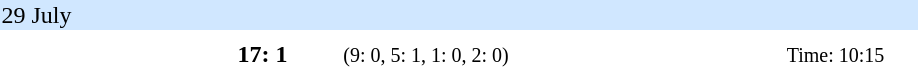<table style="text-align:center">
<tr style="text-align:left; background:#d0e7ff;">
<td colspan=6>29 July</td>
</tr>
<tr style="font-size:90%; vertical-align:top;">
<th width=140></th>
<th width=60></th>
<th width=150></th>
<th width=140></th>
<th width=100></th>
</tr>
<tr>
<td align=right></td>
<td><strong>17: 1</strong></td>
<td><small>(9: 0, 5: 1, 1: 0, 2: 0)</small></td>
<td align=left></td>
<td><small>Time: 10:15</small></td>
<td></td>
</tr>
</table>
